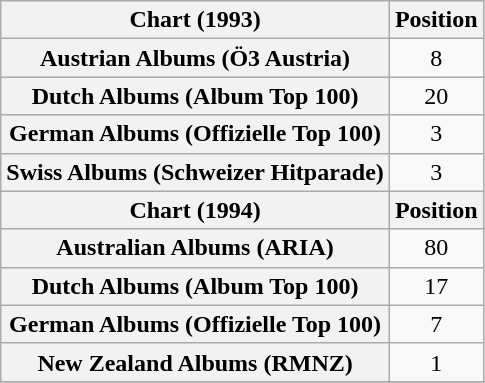<table class="wikitable sortable plainrowheaders" style="text-align:center">
<tr>
<th scope="col">Chart (1993)</th>
<th scope="col">Position</th>
</tr>
<tr>
<th scope="row">Austrian Albums (Ö3 Austria)</th>
<td>8</td>
</tr>
<tr>
<th scope="row">Dutch Albums (Album Top 100)</th>
<td>20</td>
</tr>
<tr>
<th scope="row">German Albums (Offizielle Top 100)</th>
<td>3</td>
</tr>
<tr>
<th scope="row">Swiss Albums (Schweizer Hitparade)</th>
<td>3</td>
</tr>
<tr>
<th scope="col">Chart (1994)</th>
<th scope="col">Position</th>
</tr>
<tr>
<th scope="row">Australian Albums (ARIA)</th>
<td>80</td>
</tr>
<tr>
<th scope="row">Dutch Albums (Album Top 100)</th>
<td>17</td>
</tr>
<tr>
<th scope="row">German Albums (Offizielle Top 100)</th>
<td>7</td>
</tr>
<tr>
<th scope="row">New Zealand Albums (RMNZ)</th>
<td>1</td>
</tr>
<tr>
</tr>
</table>
